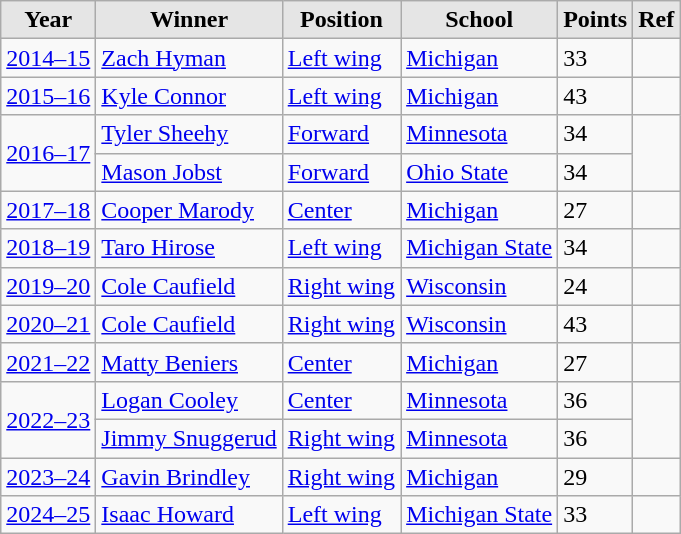<table class="wikitable sortable">
<tr>
<th style="background:#e5e5e5;">Year</th>
<th style="background:#e5e5e5;">Winner</th>
<th style="background:#e5e5e5;">Position</th>
<th style="background:#e5e5e5;">School</th>
<th style="background:#e5e5e5;">Points</th>
<th style="background:#e5e5e5;">Ref</th>
</tr>
<tr>
<td><a href='#'>2014–15</a></td>
<td><a href='#'>Zach Hyman</a></td>
<td><a href='#'>Left wing</a></td>
<td><a href='#'>Michigan</a></td>
<td>33</td>
<td></td>
</tr>
<tr>
<td><a href='#'>2015–16</a></td>
<td><a href='#'>Kyle Connor</a></td>
<td><a href='#'>Left wing</a></td>
<td><a href='#'>Michigan</a></td>
<td>43</td>
<td></td>
</tr>
<tr>
<td rowspan=2><a href='#'>2016–17</a></td>
<td><a href='#'>Tyler Sheehy</a></td>
<td><a href='#'>Forward</a></td>
<td><a href='#'>Minnesota</a></td>
<td>34</td>
<td rowspan="2"></td>
</tr>
<tr>
<td><a href='#'>Mason Jobst</a></td>
<td><a href='#'>Forward</a></td>
<td><a href='#'>Ohio State</a></td>
<td>34</td>
</tr>
<tr>
<td><a href='#'>2017–18</a></td>
<td><a href='#'>Cooper Marody</a></td>
<td><a href='#'>Center</a></td>
<td><a href='#'>Michigan</a></td>
<td>27</td>
<td></td>
</tr>
<tr>
<td><a href='#'>2018–19</a></td>
<td><a href='#'>Taro Hirose</a></td>
<td><a href='#'>Left wing</a></td>
<td><a href='#'>Michigan State</a></td>
<td>34</td>
<td></td>
</tr>
<tr>
<td><a href='#'>2019–20</a></td>
<td><a href='#'>Cole Caufield</a></td>
<td><a href='#'>Right wing</a></td>
<td><a href='#'>Wisconsin</a></td>
<td>24</td>
<td></td>
</tr>
<tr>
<td><a href='#'>2020–21</a></td>
<td><a href='#'>Cole Caufield</a></td>
<td><a href='#'>Right wing</a></td>
<td><a href='#'>Wisconsin</a></td>
<td>43</td>
<td></td>
</tr>
<tr>
<td><a href='#'>2021–22</a></td>
<td><a href='#'>Matty Beniers</a></td>
<td><a href='#'>Center</a></td>
<td><a href='#'>Michigan</a></td>
<td>27</td>
<td></td>
</tr>
<tr>
<td rowspan=2><a href='#'>2022–23</a></td>
<td><a href='#'>Logan Cooley</a></td>
<td><a href='#'>Center</a></td>
<td><a href='#'>Minnesota</a></td>
<td>36</td>
<td rowspan="2"></td>
</tr>
<tr>
<td><a href='#'>Jimmy Snuggerud</a></td>
<td><a href='#'>Right wing</a></td>
<td><a href='#'>Minnesota</a></td>
<td>36</td>
</tr>
<tr>
<td><a href='#'>2023–24</a></td>
<td><a href='#'>Gavin Brindley</a></td>
<td><a href='#'>Right wing</a></td>
<td><a href='#'>Michigan</a></td>
<td>29</td>
<td></td>
</tr>
<tr>
<td><a href='#'>2024–25</a></td>
<td><a href='#'>Isaac Howard</a></td>
<td><a href='#'>Left wing</a></td>
<td><a href='#'>Michigan State</a></td>
<td>33</td>
<td></td>
</tr>
</table>
